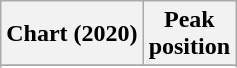<table class="wikitable sortable plainrowheaders" style="text-align:center">
<tr>
<th scope="col">Chart (2020)</th>
<th scope="col">Peak<br>position</th>
</tr>
<tr>
</tr>
<tr>
</tr>
<tr>
</tr>
<tr>
</tr>
</table>
